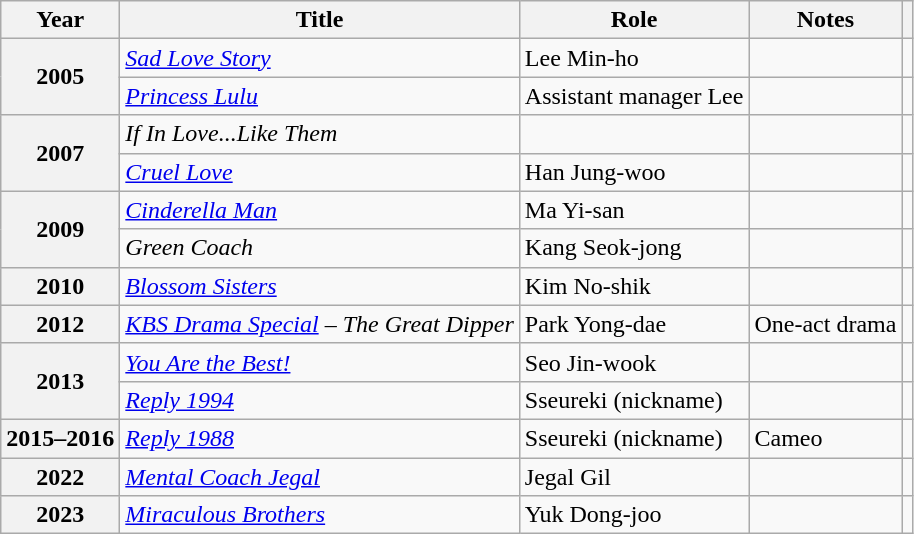<table class="wikitable plainrowheaders sortable">
<tr>
<th scope="col">Year</th>
<th scope="col">Title</th>
<th scope="col">Role</th>
<th scope="col">Notes</th>
<th scope="col" class="unsortable"></th>
</tr>
<tr>
<th scope="row" rowspan="2">2005</th>
<td><em><a href='#'>Sad Love Story</a></em></td>
<td>Lee Min-ho</td>
<td></td>
<td style="text-align:center"></td>
</tr>
<tr>
<td><em><a href='#'>Princess Lulu</a></em></td>
<td>Assistant manager Lee</td>
<td></td>
<td style="text-align:center"></td>
</tr>
<tr>
<th scope="row" rowspan="2">2007</th>
<td><em>If In Love...Like Them</em></td>
<td></td>
<td></td>
<td style="text-align:center"></td>
</tr>
<tr>
<td><em><a href='#'>Cruel Love</a></em></td>
<td>Han Jung-woo</td>
<td></td>
<td style="text-align:center"></td>
</tr>
<tr>
<th scope="row" rowspan="2">2009</th>
<td><em><a href='#'>Cinderella Man</a></em></td>
<td>Ma Yi-san</td>
<td></td>
<td style="text-align:center"></td>
</tr>
<tr>
<td><em>Green Coach</em></td>
<td>Kang Seok-jong</td>
<td></td>
<td style="text-align:center"></td>
</tr>
<tr>
<th scope="row">2010</th>
<td><em><a href='#'>Blossom Sisters</a></em></td>
<td>Kim No-shik</td>
<td></td>
<td style="text-align:center"></td>
</tr>
<tr>
<th scope="row">2012</th>
<td><em><a href='#'>KBS Drama Special</a> – The Great Dipper</em></td>
<td>Park Yong-dae</td>
<td>One-act drama</td>
<td style="text-align:center"></td>
</tr>
<tr>
<th scope="row" rowspan="2">2013</th>
<td><em><a href='#'>You Are the Best!</a></em></td>
<td>Seo Jin-wook</td>
<td></td>
<td style="text-align:center"></td>
</tr>
<tr>
<td><em><a href='#'>Reply 1994</a></em></td>
<td>Sseureki (nickname)</td>
<td></td>
<td style="text-align:center"></td>
</tr>
<tr>
<th scope="row">2015–2016</th>
<td><em><a href='#'>Reply 1988</a></em></td>
<td>Sseureki (nickname)</td>
<td>Cameo</td>
</tr>
<tr>
<th scope="row">2022</th>
<td><em><a href='#'>Mental Coach Jegal</a></em></td>
<td>Jegal Gil</td>
<td></td>
<td style="text-align:center"></td>
</tr>
<tr>
<th scope="row">2023</th>
<td><em><a href='#'>Miraculous Brothers</a></em></td>
<td>Yuk Dong-joo</td>
<td></td>
<td style="text-align:center"></td>
</tr>
</table>
